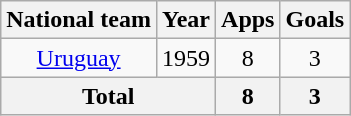<table class="wikitable" style="text-align:center">
<tr>
<th>National team</th>
<th>Year</th>
<th>Apps</th>
<th>Goals</th>
</tr>
<tr>
<td rowspan="1"><a href='#'>Uruguay</a></td>
<td>1959</td>
<td>8</td>
<td>3</td>
</tr>
<tr>
<th colspan="2">Total</th>
<th>8</th>
<th>3</th>
</tr>
</table>
